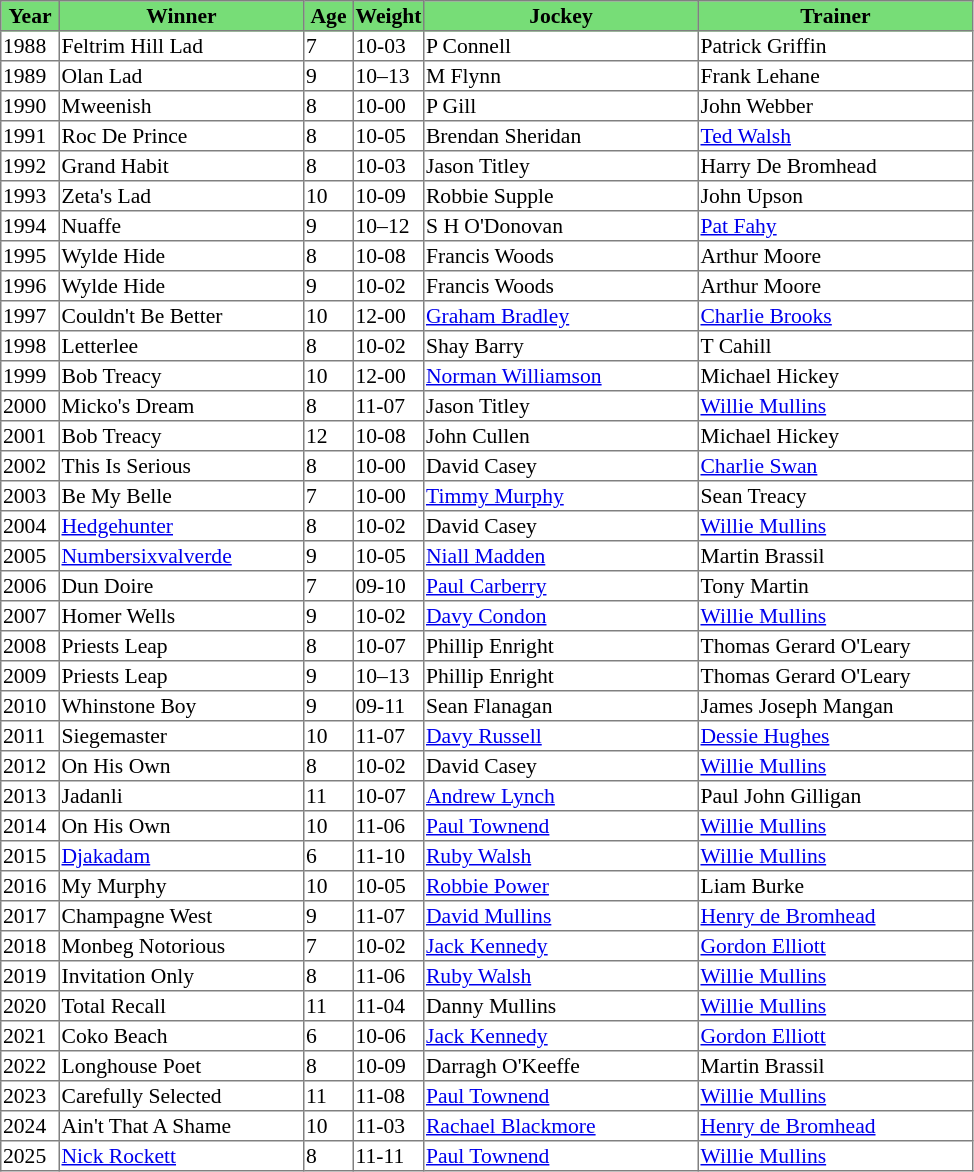<table class = "sortable" | border="1" style="border-collapse: collapse; font-size:90%">
<tr bgcolor="#77dd77" align="center">
<th style="width:36px"><strong>Year</strong></th>
<th style="width:160px"><strong>Winner</strong></th>
<th style="width:30px"><strong>Age</strong></th>
<th style="width:40px"><strong>Weight</strong></th>
<th style="width:180px"><strong>Jockey</strong></th>
<th style="width:180px"><strong>Trainer</strong></th>
</tr>
<tr>
<td>1988</td>
<td>Feltrim Hill Lad</td>
<td>7</td>
<td>10-03</td>
<td>P Connell</td>
<td>Patrick Griffin</td>
</tr>
<tr>
<td>1989</td>
<td>Olan Lad</td>
<td>9</td>
<td>10–13</td>
<td>M Flynn</td>
<td>Frank Lehane</td>
</tr>
<tr>
<td>1990</td>
<td>Mweenish</td>
<td>8</td>
<td>10-00</td>
<td>P Gill</td>
<td>John Webber</td>
</tr>
<tr>
<td>1991</td>
<td>Roc De Prince</td>
<td>8</td>
<td>10-05</td>
<td>Brendan Sheridan</td>
<td><a href='#'>Ted Walsh</a></td>
</tr>
<tr>
<td>1992</td>
<td>Grand Habit</td>
<td>8</td>
<td>10-03</td>
<td>Jason Titley</td>
<td>Harry De Bromhead</td>
</tr>
<tr>
<td>1993</td>
<td>Zeta's Lad</td>
<td>10</td>
<td>10-09</td>
<td>Robbie Supple</td>
<td>John Upson</td>
</tr>
<tr>
<td>1994</td>
<td>Nuaffe</td>
<td>9</td>
<td>10–12</td>
<td>S H O'Donovan</td>
<td><a href='#'>Pat Fahy</a></td>
</tr>
<tr>
<td>1995</td>
<td>Wylde Hide</td>
<td>8</td>
<td>10-08</td>
<td>Francis Woods</td>
<td>Arthur Moore</td>
</tr>
<tr>
<td>1996</td>
<td>Wylde Hide</td>
<td>9</td>
<td>10-02</td>
<td>Francis Woods</td>
<td>Arthur Moore</td>
</tr>
<tr>
<td>1997</td>
<td>Couldn't Be Better</td>
<td>10</td>
<td>12-00</td>
<td><a href='#'>Graham Bradley</a></td>
<td><a href='#'>Charlie Brooks</a></td>
</tr>
<tr>
<td>1998</td>
<td>Letterlee</td>
<td>8</td>
<td>10-02</td>
<td>Shay Barry</td>
<td>T Cahill</td>
</tr>
<tr>
<td>1999</td>
<td>Bob Treacy</td>
<td>10</td>
<td>12-00</td>
<td><a href='#'>Norman Williamson</a></td>
<td>Michael Hickey</td>
</tr>
<tr>
<td>2000</td>
<td>Micko's Dream</td>
<td>8</td>
<td>11-07</td>
<td>Jason Titley</td>
<td><a href='#'>Willie Mullins</a></td>
</tr>
<tr>
<td>2001</td>
<td>Bob Treacy</td>
<td>12</td>
<td>10-08</td>
<td>John Cullen</td>
<td>Michael Hickey</td>
</tr>
<tr>
<td>2002</td>
<td>This Is Serious</td>
<td>8</td>
<td>10-00</td>
<td>David Casey</td>
<td><a href='#'>Charlie Swan</a></td>
</tr>
<tr>
<td>2003</td>
<td>Be My Belle</td>
<td>7</td>
<td>10-00</td>
<td><a href='#'>Timmy Murphy</a></td>
<td>Sean Treacy</td>
</tr>
<tr>
<td>2004</td>
<td><a href='#'>Hedgehunter</a></td>
<td>8</td>
<td>10-02</td>
<td>David Casey</td>
<td><a href='#'>Willie Mullins</a></td>
</tr>
<tr>
<td>2005</td>
<td><a href='#'>Numbersixvalverde</a></td>
<td>9</td>
<td>10-05</td>
<td><a href='#'>Niall Madden</a></td>
<td>Martin Brassil</td>
</tr>
<tr>
<td>2006</td>
<td>Dun Doire</td>
<td>7</td>
<td>09-10</td>
<td><a href='#'>Paul Carberry</a></td>
<td>Tony Martin</td>
</tr>
<tr>
<td>2007</td>
<td>Homer Wells</td>
<td>9</td>
<td>10-02</td>
<td><a href='#'>Davy Condon</a></td>
<td><a href='#'>Willie Mullins</a></td>
</tr>
<tr>
<td>2008</td>
<td>Priests Leap</td>
<td>8</td>
<td>10-07</td>
<td>Phillip Enright</td>
<td>Thomas Gerard O'Leary</td>
</tr>
<tr>
<td>2009</td>
<td>Priests Leap</td>
<td>9</td>
<td>10–13</td>
<td>Phillip Enright</td>
<td>Thomas Gerard O'Leary</td>
</tr>
<tr>
<td>2010</td>
<td>Whinstone Boy</td>
<td>9</td>
<td>09-11</td>
<td>Sean Flanagan</td>
<td>James Joseph Mangan</td>
</tr>
<tr>
<td>2011</td>
<td>Siegemaster</td>
<td>10</td>
<td>11-07</td>
<td><a href='#'>Davy Russell</a></td>
<td><a href='#'>Dessie Hughes</a></td>
</tr>
<tr>
<td>2012</td>
<td>On His Own</td>
<td>8</td>
<td>10-02</td>
<td>David Casey</td>
<td><a href='#'>Willie Mullins</a></td>
</tr>
<tr>
<td>2013</td>
<td>Jadanli</td>
<td>11</td>
<td>10-07</td>
<td><a href='#'>Andrew Lynch</a></td>
<td>Paul John Gilligan</td>
</tr>
<tr>
<td>2014</td>
<td>On His Own</td>
<td>10</td>
<td>11-06</td>
<td><a href='#'>Paul Townend</a></td>
<td><a href='#'>Willie Mullins</a></td>
</tr>
<tr>
<td>2015</td>
<td><a href='#'>Djakadam</a></td>
<td>6</td>
<td>11-10</td>
<td><a href='#'>Ruby Walsh</a></td>
<td><a href='#'>Willie Mullins</a></td>
</tr>
<tr>
<td>2016</td>
<td>My Murphy</td>
<td>10</td>
<td>10-05</td>
<td><a href='#'>Robbie Power</a></td>
<td>Liam Burke</td>
</tr>
<tr>
<td>2017</td>
<td>Champagne West</td>
<td>9</td>
<td>11-07</td>
<td><a href='#'>David Mullins</a></td>
<td><a href='#'>Henry de Bromhead</a></td>
</tr>
<tr>
<td>2018</td>
<td>Monbeg Notorious</td>
<td>7</td>
<td>10-02</td>
<td><a href='#'>Jack Kennedy</a></td>
<td><a href='#'>Gordon Elliott</a></td>
</tr>
<tr>
<td>2019</td>
<td>Invitation Only</td>
<td>8</td>
<td>11-06</td>
<td><a href='#'>Ruby Walsh</a></td>
<td><a href='#'>Willie Mullins</a></td>
</tr>
<tr>
<td>2020</td>
<td>Total Recall</td>
<td>11</td>
<td>11-04</td>
<td>Danny Mullins</td>
<td><a href='#'>Willie Mullins</a></td>
</tr>
<tr>
<td>2021</td>
<td>Coko Beach</td>
<td>6</td>
<td>10-06</td>
<td><a href='#'>Jack Kennedy</a></td>
<td><a href='#'>Gordon Elliott</a></td>
</tr>
<tr>
<td>2022</td>
<td>Longhouse Poet</td>
<td>8</td>
<td>10-09</td>
<td>Darragh O'Keeffe</td>
<td>Martin Brassil</td>
</tr>
<tr>
<td>2023</td>
<td>Carefully Selected</td>
<td>11</td>
<td>11-08</td>
<td><a href='#'>Paul Townend</a></td>
<td><a href='#'>Willie Mullins</a></td>
</tr>
<tr>
<td>2024</td>
<td>Ain't That A Shame</td>
<td>10</td>
<td>11-03</td>
<td><a href='#'>Rachael Blackmore</a></td>
<td><a href='#'>Henry de Bromhead</a></td>
</tr>
<tr>
<td>2025</td>
<td><a href='#'>Nick Rockett</a></td>
<td>8</td>
<td>11-11</td>
<td><a href='#'>Paul Townend</a></td>
<td><a href='#'>Willie Mullins</a></td>
</tr>
</table>
